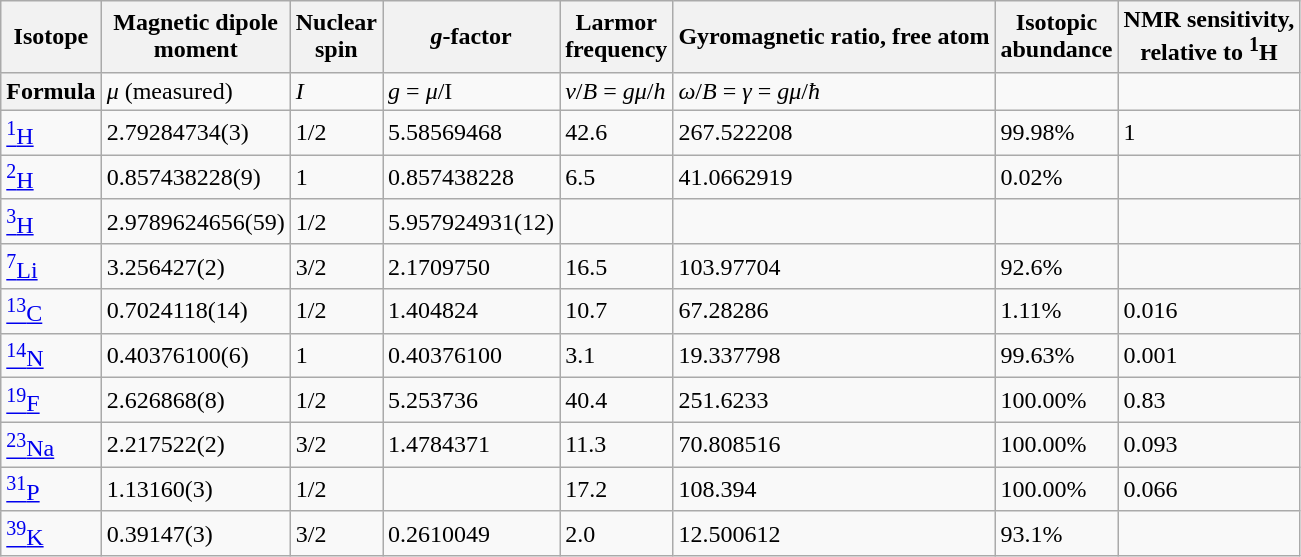<table class="wikitable sortable">
<tr>
<th>Isotope</th>
<th>Magnetic dipole <br>moment </th>
<th>Nuclear <br>spin </th>
<th><em>g</em>-factor</th>
<th>Larmor <br>frequency </th>
<th>Gyromagnetic ratio, free atom </th>
<th>Isotopic <br>abundance</th>
<th>NMR sensitivity, <br>relative to <sup>1</sup>H</th>
</tr>
<tr>
<th>Formula</th>
<td><em>μ</em> (measured)</td>
<td><em>I</em></td>
<td><em>g</em> = <em>μ</em>/I</td>
<td><em>ν</em>/<em>B</em> = <em>gμ</em>/<em>h</em></td>
<td><em>ω</em>/<em>B</em> = <em>γ</em> = <em>gμ</em>/<em>ħ</em></td>
<td></td>
</tr>
<tr>
<td><a href='#'><sup>1</sup>H</a></td>
<td>2.79284734(3)</td>
<td>1/2</td>
<td>5.58569468</td>
<td>42.6</td>
<td>267.522208</td>
<td>99.98%</td>
<td>1</td>
</tr>
<tr>
<td><a href='#'><sup>2</sup>H</a></td>
<td>0.857438228(9)</td>
<td>1</td>
<td>0.857438228</td>
<td>6.5</td>
<td>41.0662919</td>
<td>0.02%</td>
<td></td>
</tr>
<tr>
<td><a href='#'><sup>3</sup>H</a></td>
<td>2.9789624656(59)</td>
<td>1/2</td>
<td>5.957924931(12)</td>
<td></td>
<td></td>
<td></td>
<td></td>
</tr>
<tr>
<td><a href='#'><sup>7</sup>Li</a></td>
<td>3.256427(2)</td>
<td>3/2</td>
<td>2.1709750</td>
<td>16.5</td>
<td>103.97704</td>
<td>92.6%</td>
<td></td>
</tr>
<tr>
<td><a href='#'><sup>13</sup>C</a></td>
<td>0.7024118(14)</td>
<td>1/2</td>
<td>1.404824</td>
<td>10.7</td>
<td>67.28286</td>
<td>1.11%</td>
<td>0.016</td>
</tr>
<tr>
<td><a href='#'><sup>14</sup>N</a></td>
<td>0.40376100(6)</td>
<td>1</td>
<td>0.40376100</td>
<td>3.1</td>
<td>19.337798</td>
<td>99.63%</td>
<td>0.001</td>
</tr>
<tr>
<td><a href='#'><sup>19</sup>F</a></td>
<td>2.626868(8)</td>
<td>1/2</td>
<td>5.253736</td>
<td>40.4</td>
<td>251.6233</td>
<td>100.00%</td>
<td>0.83</td>
</tr>
<tr>
<td><a href='#'><sup>23</sup>Na</a></td>
<td>2.217522(2)</td>
<td>3/2</td>
<td>1.4784371</td>
<td>11.3</td>
<td>70.808516</td>
<td>100.00%</td>
<td>0.093</td>
</tr>
<tr>
<td><a href='#'><sup>31</sup>P</a></td>
<td>1.13160(3)</td>
<td>1/2</td>
<td></td>
<td>17.2</td>
<td>108.394</td>
<td>100.00%</td>
<td>0.066</td>
</tr>
<tr>
<td><a href='#'><sup>39</sup>K</a></td>
<td>0.39147(3)</td>
<td>3/2</td>
<td>0.2610049</td>
<td>2.0</td>
<td>12.500612</td>
<td>93.1%</td>
<td></td>
</tr>
</table>
